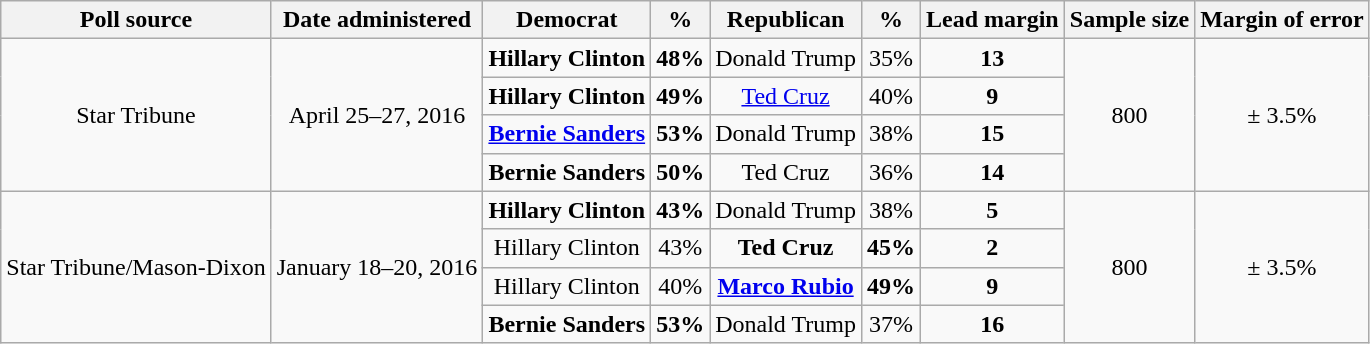<table class="wikitable" style="text-align:center;">
<tr style="vertical-align:bottom;">
<th>Poll source</th>
<th>Date administered</th>
<th>Democrat</th>
<th>%</th>
<th>Republican</th>
<th>%</th>
<th>Lead margin</th>
<th>Sample size</th>
<th>Margin of error</th>
</tr>
<tr>
<td rowspan="4">Star Tribune</td>
<td rowspan="4">April 25–27, 2016</td>
<td><strong>Hillary Clinton</strong></td>
<td><strong>48%</strong></td>
<td>Donald Trump</td>
<td>35%</td>
<td><strong>13</strong></td>
<td rowspan="4">800</td>
<td rowspan="4">± 3.5%</td>
</tr>
<tr>
<td><strong>Hillary Clinton</strong></td>
<td><strong>49%</strong></td>
<td><a href='#'>Ted Cruz</a></td>
<td>40%</td>
<td><strong>9</strong></td>
</tr>
<tr>
<td><strong><a href='#'>Bernie Sanders</a></strong></td>
<td><strong>53%</strong></td>
<td>Donald Trump</td>
<td>38%</td>
<td><strong>15</strong></td>
</tr>
<tr>
<td><strong>Bernie Sanders</strong></td>
<td><strong>50%</strong></td>
<td>Ted Cruz</td>
<td>36%</td>
<td><strong>14</strong></td>
</tr>
<tr>
<td rowspan="4">Star Tribune/Mason-Dixon</td>
<td rowspan="4">January 18–20, 2016</td>
<td><strong>Hillary Clinton</strong></td>
<td><strong>43%</strong></td>
<td>Donald Trump</td>
<td>38%</td>
<td><strong>5</strong></td>
<td rowspan="4">800</td>
<td rowspan="4">± 3.5%</td>
</tr>
<tr>
<td>Hillary Clinton</td>
<td>43%</td>
<td><strong>Ted Cruz</strong></td>
<td><strong>45%</strong></td>
<td><strong>2</strong></td>
</tr>
<tr>
<td>Hillary Clinton</td>
<td>40%</td>
<td><strong><a href='#'>Marco Rubio</a></strong></td>
<td><strong>49%</strong></td>
<td><strong>9</strong></td>
</tr>
<tr>
<td><strong>Bernie Sanders</strong></td>
<td><strong>53%</strong></td>
<td>Donald Trump</td>
<td>37%</td>
<td><strong>16</strong></td>
</tr>
</table>
